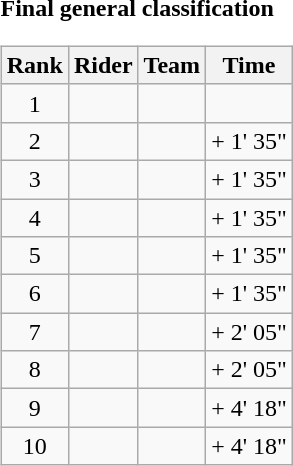<table>
<tr>
<td><strong>Final general classification</strong><br><table class="wikitable">
<tr>
<th scope="col">Rank</th>
<th scope="col">Rider</th>
<th scope="col">Team</th>
<th scope="col">Time</th>
</tr>
<tr>
<td style="text-align:center;">1</td>
<td></td>
<td></td>
<td style="text-align:right;"></td>
</tr>
<tr>
<td style="text-align:center;">2</td>
<td></td>
<td></td>
<td style="text-align:right;">+ 1' 35"</td>
</tr>
<tr>
<td style="text-align:center;">3</td>
<td></td>
<td></td>
<td style="text-align:right;">+ 1' 35"</td>
</tr>
<tr>
<td style="text-align:center;">4</td>
<td></td>
<td></td>
<td style="text-align:right;">+ 1' 35"</td>
</tr>
<tr>
<td style="text-align:center;">5</td>
<td></td>
<td></td>
<td style="text-align:right;">+ 1' 35"</td>
</tr>
<tr>
<td style="text-align:center;">6</td>
<td></td>
<td></td>
<td style="text-align:right;">+ 1' 35"</td>
</tr>
<tr>
<td style="text-align:center;">7</td>
<td></td>
<td></td>
<td style="text-align:right;">+ 2' 05"</td>
</tr>
<tr>
<td style="text-align:center;">8</td>
<td></td>
<td></td>
<td style="text-align:right;">+ 2' 05"</td>
</tr>
<tr>
<td style="text-align:center;">9</td>
<td></td>
<td></td>
<td style="text-align:right;">+ 4' 18"</td>
</tr>
<tr>
<td style="text-align:center;">10</td>
<td></td>
<td></td>
<td style="text-align:right;">+ 4' 18"</td>
</tr>
</table>
</td>
</tr>
</table>
